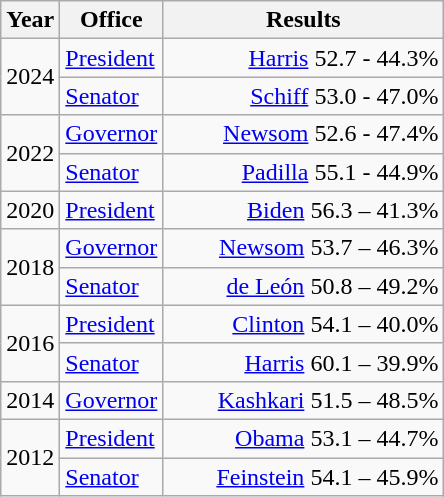<table class=wikitable>
<tr>
<th width="30">Year</th>
<th width="60">Office</th>
<th width="180">Results</th>
</tr>
<tr>
<td rowspan="2">2024</td>
<td><a href='#'>President</a></td>
<td align="right" ><a href='#'>Harris</a> 52.7 - 44.3%</td>
</tr>
<tr>
<td><a href='#'>Senator</a></td>
<td align="right" ><a href='#'>Schiff</a> 53.0 - 47.0%</td>
</tr>
<tr>
<td rowspan="2">2022</td>
<td><a href='#'>Governor</a></td>
<td align="right" ><a href='#'>Newsom</a> 52.6 - 47.4%</td>
</tr>
<tr>
<td><a href='#'>Senator</a></td>
<td align="right" ><a href='#'>Padilla</a> 55.1 - 44.9%</td>
</tr>
<tr>
<td>2020</td>
<td><a href='#'>President</a></td>
<td align="right" ><a href='#'>Biden</a> 56.3 – 41.3%</td>
</tr>
<tr>
<td rowspan="2">2018</td>
<td><a href='#'>Governor</a></td>
<td align="right" ><a href='#'>Newsom</a> 53.7 – 46.3%</td>
</tr>
<tr>
<td><a href='#'>Senator</a></td>
<td align="right" ><a href='#'>de León</a> 50.8 – 49.2%</td>
</tr>
<tr>
<td rowspan="2">2016</td>
<td><a href='#'>President</a></td>
<td align="right" ><a href='#'>Clinton</a> 54.1 – 40.0%</td>
</tr>
<tr>
<td><a href='#'>Senator</a></td>
<td align="right" ><a href='#'>Harris</a> 60.1 – 39.9%</td>
</tr>
<tr>
<td>2014</td>
<td><a href='#'>Governor</a></td>
<td align="right" ><a href='#'>Kashkari</a> 51.5 – 48.5%</td>
</tr>
<tr>
<td rowspan="2">2012</td>
<td><a href='#'>President</a></td>
<td align="right" ><a href='#'>Obama</a> 53.1 – 44.7%</td>
</tr>
<tr>
<td><a href='#'>Senator</a></td>
<td align="right" ><a href='#'>Feinstein</a> 54.1 – 45.9%</td>
</tr>
</table>
